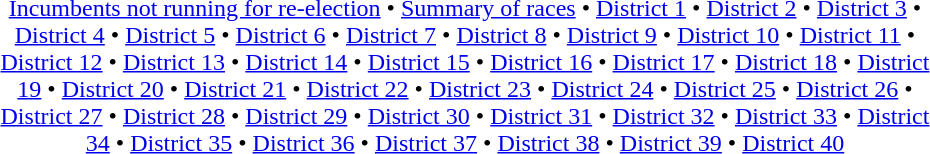<table class="toc" id="toc" summary="Contents" style="width:50%">
<tr>
<td align="center"><a href='#'>Incumbents not running for re-election</a> • <a href='#'>Summary of races</a> • <a href='#'>District 1</a> • <a href='#'>District 2</a> • <a href='#'>District 3</a> • <a href='#'>District 4</a> • <a href='#'>District 5</a> • <a href='#'>District 6</a> • <a href='#'>District 7</a> • <a href='#'>District 8</a> • <a href='#'>District 9</a> • <a href='#'>District 10</a> • <a href='#'>District 11</a> • <a href='#'>District 12</a> • <a href='#'>District 13</a> • <a href='#'>District 14</a> • <a href='#'>District 15</a> • <a href='#'>District 16</a> • <a href='#'>District 17</a> • <a href='#'>District 18</a> • <a href='#'>District 19</a> • <a href='#'>District 20</a> • <a href='#'>District 21</a> • <a href='#'>District 22</a> • <a href='#'>District 23</a> • <a href='#'>District 24</a> • <a href='#'>District 25</a> • <a href='#'>District 26</a> • <a href='#'>District 27</a> • <a href='#'>District 28</a> • <a href='#'>District 29</a> • <a href='#'>District 30</a> • <a href='#'>District 31</a> • <a href='#'>District 32</a> • <a href='#'>District 33</a> • <a href='#'>District 34</a> • <a href='#'>District 35</a> • <a href='#'>District 36</a> • <a href='#'>District 37</a> • <a href='#'>District 38</a> • <a href='#'>District 39</a> • <a href='#'>District 40</a><br></td>
</tr>
</table>
